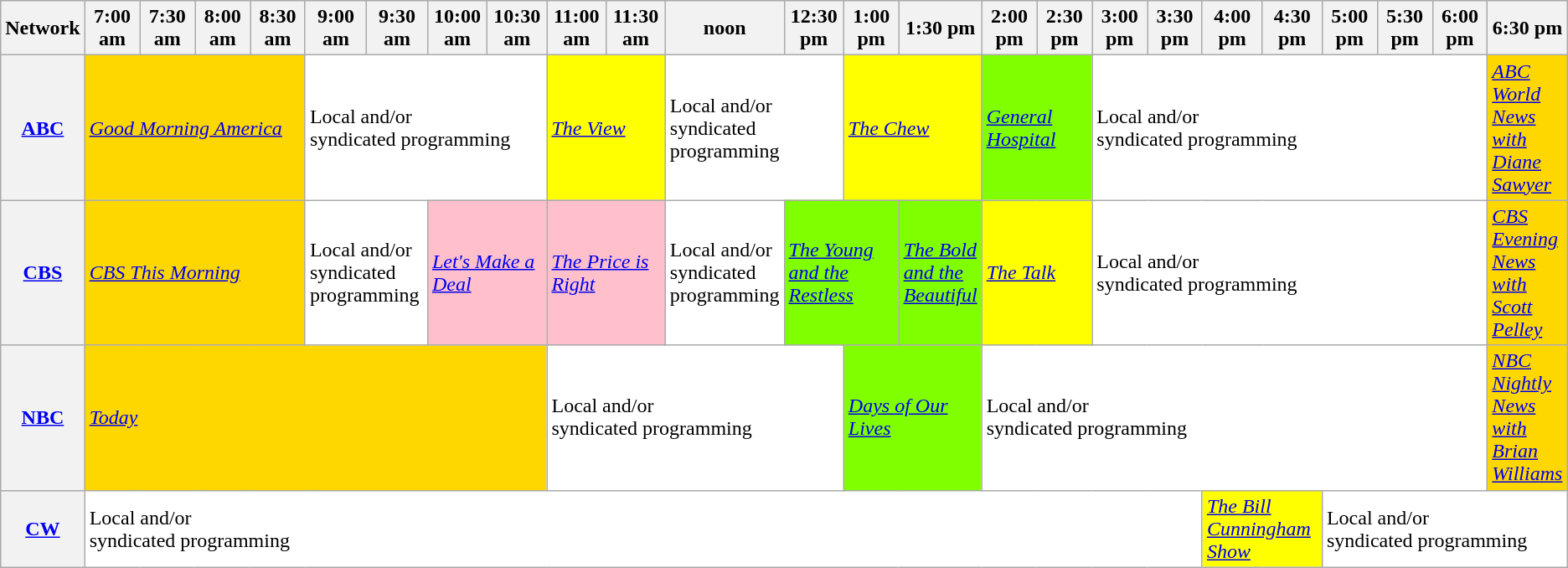<table class=wikitable>
<tr>
<th width="1.5%" bgcolor="#C0C0C0" colspan="2">Network</th>
<th width="4%" bgcolor="#C0C0C0">7:00 am</th>
<th width="4%" bgcolor="#C0C0C0">7:30 am</th>
<th width="4%" bgcolor="#C0C0C0">8:00 am</th>
<th width="4%" bgcolor="#C0C0C0">8:30 am</th>
<th width="4%" bgcolor="#C0C0C0">9:00 am</th>
<th width="4%" bgcolor="#C0C0C0">9:30 am</th>
<th width="4%" bgcolor="#C0C0C0">10:00 am</th>
<th width="4%" bgcolor="#C0C0C0">10:30 am</th>
<th width="4%" bgcolor="#C0C0C0">11:00 am</th>
<th width="4%" bgcolor="#C0C0C0">11:30 am</th>
<th width="4%" bgcolor="#C0C0C0">noon</th>
<th width="4%" bgcolor="#C0C0C0">12:30 pm</th>
<th width="4%" bgcolor="#C0C0C0">1:00 pm</th>
<th width="4%" bgcolor="#C0C0C0">1:30 pm</th>
<th width="4%" bgcolor="#C0C0C0">2:00 pm</th>
<th width="4%" bgcolor="#C0C0C0">2:30 pm</th>
<th width="4%" bgcolor="#C0C0C0">3:00 pm</th>
<th width="4%" bgcolor="#C0C0C0">3:30 pm</th>
<th width="4%" bgcolor="#C0C0C0">4:00 pm</th>
<th width="4%" bgcolor="#C0C0C0">4:30 pm</th>
<th width="4%" bgcolor="#C0C0C0">5:00 pm</th>
<th width="4%" bgcolor="#C0C0C0">5:30 pm</th>
<th width="4%" bgcolor="#C0C0C0">6:00 pm</th>
<th width="4%" bgcolor="#C0C0C0">6:30 pm</th>
</tr>
<tr>
<th bgcolor="#C0C0C0" colspan="2"><a href='#'>ABC</a></th>
<td bgcolor="gold" colspan="4"><em><a href='#'>Good Morning America</a></em></td>
<td bgcolor="white" colspan="4">Local and/or<br>syndicated programming</td>
<td bgcolor="yellow" colspan="2"><em><a href='#'>The View</a></em></td>
<td bgcolor="white" colspan="2">Local and/or<br>syndicated programming</td>
<td bgcolor="yellow" colspan="2"><em><a href='#'>The Chew</a></em></td>
<td bgcolor="chartreuse" colspan="2"><em><a href='#'>General Hospital</a></em></td>
<td bgcolor="white" colspan="7">Local and/or<br>syndicated programming</td>
<td bgcolor="gold"><em><a href='#'>ABC World News with Diane Sawyer</a></em></td>
</tr>
<tr>
<th bgcolor="#C0C0C0" colspan="2"><a href='#'>CBS</a></th>
<td bgcolor="gold" colspan="4"><em><a href='#'>CBS This Morning</a></em></td>
<td bgcolor="white" colspan="2">Local and/or<br>syndicated programming</td>
<td bgcolor="pink" colspan="2"><em><a href='#'>Let's Make a Deal</a></em></td>
<td bgcolor="pink" colspan="2"><em><a href='#'>The Price is Right</a></em></td>
<td bgcolor="white">Local and/or<br>syndicated programming</td>
<td bgcolor="chartreuse" colspan="2"><em><a href='#'>The Young and the Restless</a></em></td>
<td bgcolor="chartreuse"><em><a href='#'>The Bold and the Beautiful</a></em></td>
<td bgcolor="yellow" colspan="2"><em><a href='#'>The Talk</a></em></td>
<td bgcolor="white" colspan="7">Local and/or<br>syndicated programming</td>
<td bgcolor="gold"><em><a href='#'>CBS Evening News with Scott Pelley</a></em></td>
</tr>
<tr>
<th bgcolor="#C0C0C0" colspan="2"><a href='#'>NBC</a></th>
<td bgcolor="gold" colspan="8"><em><a href='#'>Today</a></em></td>
<td bgcolor="white" colspan="4">Local and/or<br>syndicated programming</td>
<td bgcolor="chartreuse" colspan="2"><em><a href='#'>Days of Our Lives</a></em></td>
<td bgcolor="white" colspan="9">Local and/or<br>syndicated programming</td>
<td bgcolor="gold"><em><a href='#'>NBC Nightly News with Brian Williams</a></em></td>
</tr>
<tr>
<th bgcolor="#C0C0C0" colspan="2"><a href='#'>CW</a></th>
<td bgcolor="white" colspan="18">Local and/or<br>syndicated programming</td>
<td bgcolor="yellow" colspan="2"><em><a href='#'>The Bill Cunningham Show</a></em></td>
<td bgcolor="white" colspan="5">Local and/or<br>syndicated programming</td>
</tr>
</table>
